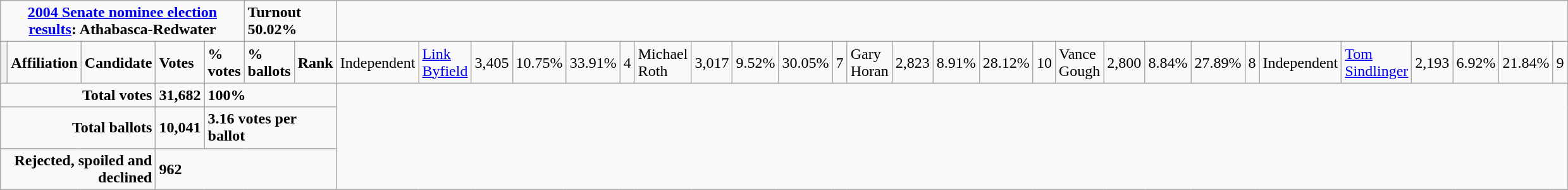<table class="wikitable">
<tr>
<td colspan="5" align=center><strong><a href='#'>2004 Senate nominee election results</a>: Athabasca-Redwater</strong></td>
<td colspan="2"><strong>Turnout 50.02%</strong></td>
</tr>
<tr>
<th style="width: 10px;"></th>
<td><strong>Affiliation</strong></td>
<td><strong>Candidate</strong></td>
<td><strong>Votes</strong></td>
<td><strong>% votes</strong></td>
<td><strong>% ballots</strong></td>
<td><strong>Rank</strong><br>


</td>
<td>Independent</td>
<td><a href='#'>Link Byfield</a></td>
<td>3,405</td>
<td>10.75%</td>
<td>33.91%</td>
<td>4<br></td>
<td>Michael Roth</td>
<td>3,017</td>
<td>9.52%</td>
<td>30.05%</td>
<td>7<br></td>
<td>Gary Horan</td>
<td>2,823</td>
<td>8.91%</td>
<td>28.12%</td>
<td>10<br></td>
<td>Vance Gough</td>
<td>2,800</td>
<td>8.84%</td>
<td>27.89%</td>
<td>8<br>

</td>
<td>Independent</td>
<td><a href='#'>Tom Sindlinger</a></td>
<td>2,193</td>
<td>6.92%</td>
<td>21.84%</td>
<td>9</td>
</tr>
<tr>
<td colspan="3" align="right"><strong>Total votes</strong></td>
<td><strong>31,682</strong></td>
<td colspan="3"><strong>100%</strong></td>
</tr>
<tr>
<td colspan="3" align="right"><strong>Total ballots</strong></td>
<td><strong>10,041</strong></td>
<td colspan="3"><strong>3.16 votes per ballot</strong></td>
</tr>
<tr>
<td colspan="3" align="right"><strong>Rejected, spoiled and declined</strong></td>
<td colspan="4"><strong>962</strong></td>
</tr>
</table>
